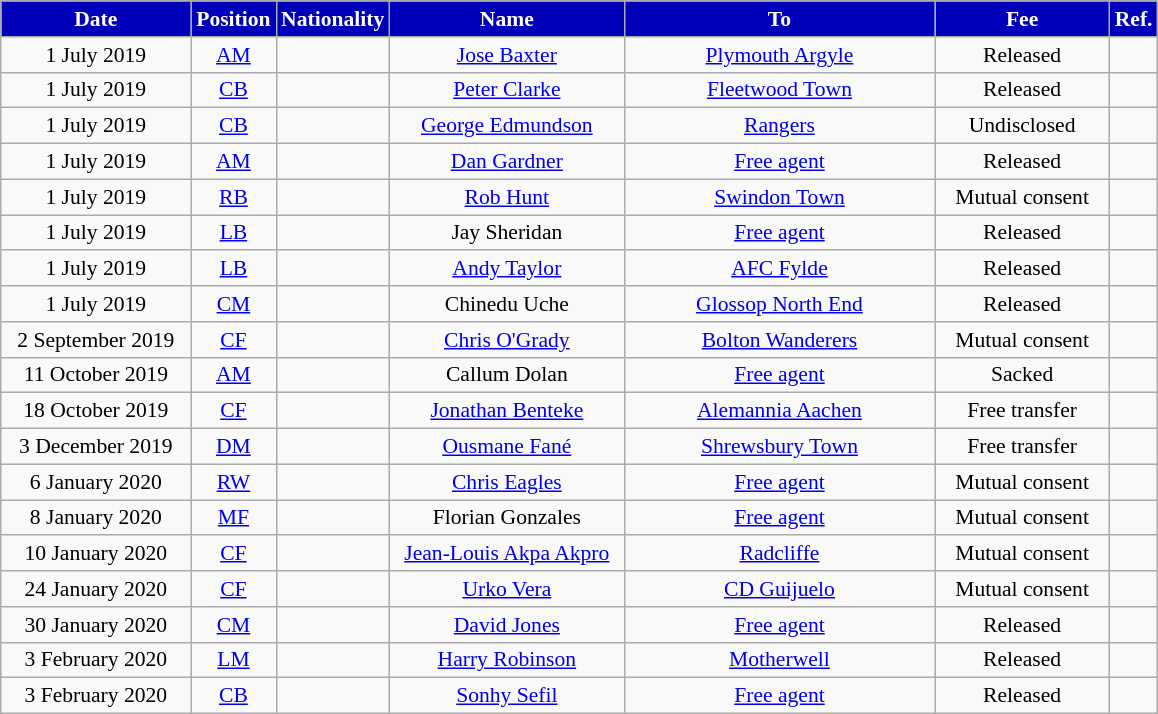<table class="wikitable"  style="text-align:center; font-size:90%; ">
<tr>
<th style="background:#0000BB; color:#FFFFFF; width:120px;">Date</th>
<th style="background:#0000BB; color:#FFFFFF; width:50px;">Position</th>
<th style="background:#0000BB; color:#FFFFFF; width:50px;">Nationality</th>
<th style="background:#0000BB; color:#FFFFFF; width:150px;">Name</th>
<th style="background:#0000BB; color:#FFFFFF; width:200px;">To</th>
<th style="background:#0000BB; color:#FFFFFF; width:110px;">Fee</th>
<th style="background:#0000BB; color:#FFFFFF; width:25px;">Ref.</th>
</tr>
<tr>
<td>1 July 2019</td>
<td><a href='#'>AM</a></td>
<td></td>
<td><a href='#'>Jose Baxter</a></td>
<td> <a href='#'>Plymouth Argyle</a></td>
<td>Released</td>
<td></td>
</tr>
<tr>
<td>1 July 2019</td>
<td><a href='#'>CB</a></td>
<td></td>
<td><a href='#'>Peter Clarke</a></td>
<td> <a href='#'>Fleetwood Town</a></td>
<td>Released</td>
<td></td>
</tr>
<tr>
<td>1 July 2019</td>
<td><a href='#'>CB</a></td>
<td></td>
<td><a href='#'>George Edmundson</a></td>
<td> <a href='#'>Rangers</a></td>
<td>Undisclosed</td>
<td></td>
</tr>
<tr>
<td>1 July 2019</td>
<td><a href='#'>AM</a></td>
<td></td>
<td><a href='#'>Dan Gardner</a></td>
<td> <a href='#'>Free agent</a></td>
<td>Released</td>
<td></td>
</tr>
<tr>
<td>1 July 2019</td>
<td><a href='#'>RB</a></td>
<td></td>
<td><a href='#'>Rob Hunt</a></td>
<td> <a href='#'>Swindon Town</a></td>
<td>Mutual consent</td>
<td></td>
</tr>
<tr>
<td>1 July 2019</td>
<td><a href='#'>LB</a></td>
<td></td>
<td>Jay Sheridan</td>
<td> <a href='#'>Free agent</a></td>
<td>Released</td>
<td></td>
</tr>
<tr>
<td>1 July 2019</td>
<td><a href='#'>LB</a></td>
<td></td>
<td><a href='#'>Andy Taylor</a></td>
<td> <a href='#'>AFC Fylde</a></td>
<td>Released</td>
<td></td>
</tr>
<tr>
<td>1 July 2019</td>
<td><a href='#'>CM</a></td>
<td></td>
<td>Chinedu Uche</td>
<td> <a href='#'>Glossop North End</a></td>
<td>Released</td>
<td></td>
</tr>
<tr>
<td>2 September 2019</td>
<td><a href='#'>CF</a></td>
<td></td>
<td><a href='#'>Chris O'Grady</a></td>
<td> <a href='#'>Bolton Wanderers</a></td>
<td>Mutual consent</td>
<td></td>
</tr>
<tr>
<td>11 October 2019</td>
<td><a href='#'>AM</a></td>
<td></td>
<td>Callum Dolan</td>
<td> <a href='#'>Free agent</a></td>
<td>Sacked</td>
<td></td>
</tr>
<tr>
<td>18 October 2019</td>
<td><a href='#'>CF</a></td>
<td></td>
<td><a href='#'>Jonathan Benteke</a></td>
<td> <a href='#'>Alemannia Aachen</a></td>
<td>Free transfer</td>
<td></td>
</tr>
<tr>
<td>3 December 2019</td>
<td><a href='#'>DM</a></td>
<td></td>
<td><a href='#'>Ousmane Fané</a></td>
<td> <a href='#'>Shrewsbury Town</a></td>
<td>Free transfer</td>
<td></td>
</tr>
<tr>
<td>6 January 2020</td>
<td><a href='#'>RW</a></td>
<td></td>
<td><a href='#'>Chris Eagles</a></td>
<td> <a href='#'>Free agent</a></td>
<td>Mutual consent</td>
<td></td>
</tr>
<tr>
<td>8 January 2020</td>
<td><a href='#'>MF</a></td>
<td></td>
<td>Florian Gonzales</td>
<td> <a href='#'>Free agent</a></td>
<td>Mutual consent</td>
<td></td>
</tr>
<tr>
<td>10 January 2020</td>
<td><a href='#'>CF</a></td>
<td></td>
<td><a href='#'>Jean-Louis Akpa Akpro</a></td>
<td> <a href='#'>Radcliffe</a></td>
<td>Mutual consent</td>
<td></td>
</tr>
<tr>
<td>24 January 2020</td>
<td><a href='#'>CF</a></td>
<td></td>
<td><a href='#'>Urko Vera</a></td>
<td> <a href='#'>CD Guijuelo</a></td>
<td>Mutual consent</td>
<td><br></td>
</tr>
<tr>
<td>30 January 2020</td>
<td><a href='#'>CM</a></td>
<td></td>
<td><a href='#'>David Jones</a></td>
<td> <a href='#'>Free agent</a></td>
<td>Released</td>
<td></td>
</tr>
<tr>
<td>3 February 2020</td>
<td><a href='#'>LM</a></td>
<td></td>
<td><a href='#'>Harry Robinson</a></td>
<td> <a href='#'>Motherwell</a></td>
<td>Released</td>
<td><br></td>
</tr>
<tr>
<td>3 February 2020</td>
<td><a href='#'>CB</a></td>
<td></td>
<td><a href='#'>Sonhy Sefil</a></td>
<td> <a href='#'>Free agent</a></td>
<td>Released</td>
<td></td>
</tr>
</table>
